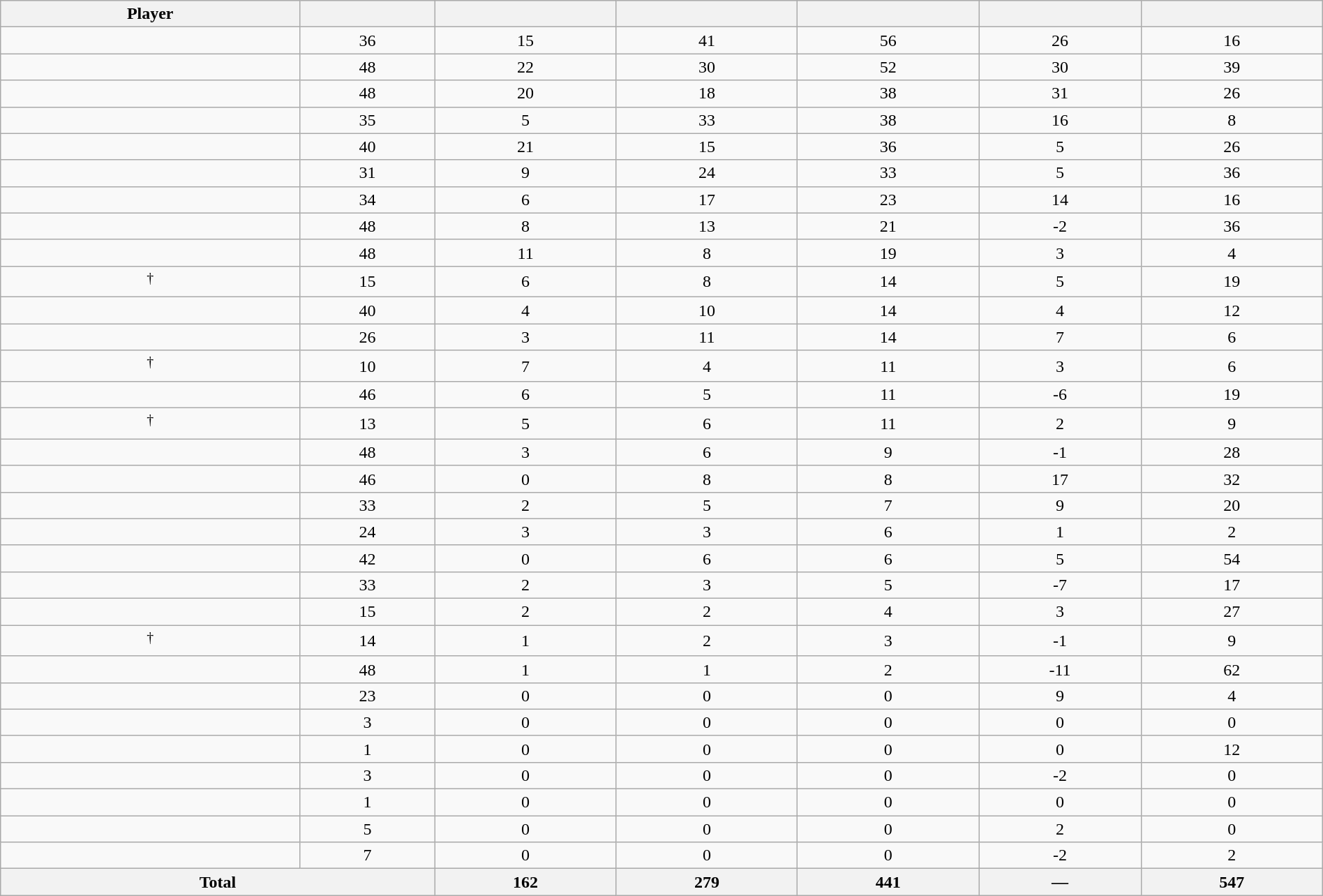<table class="wikitable sortable" style="width:100%; text-align:center;">
<tr align=center>
<th>Player</th>
<th></th>
<th></th>
<th></th>
<th></th>
<th data-sort-type="number"></th>
<th></th>
</tr>
<tr>
<td></td>
<td>36</td>
<td>15</td>
<td>41</td>
<td>56</td>
<td>26</td>
<td>16</td>
</tr>
<tr>
<td></td>
<td>48</td>
<td>22</td>
<td>30</td>
<td>52</td>
<td>30</td>
<td>39</td>
</tr>
<tr>
<td></td>
<td>48</td>
<td>20</td>
<td>18</td>
<td>38</td>
<td>31</td>
<td>26</td>
</tr>
<tr>
<td></td>
<td>35</td>
<td>5</td>
<td>33</td>
<td>38</td>
<td>16</td>
<td>8</td>
</tr>
<tr>
<td></td>
<td>40</td>
<td>21</td>
<td>15</td>
<td>36</td>
<td>5</td>
<td>26</td>
</tr>
<tr>
<td></td>
<td>31</td>
<td>9</td>
<td>24</td>
<td>33</td>
<td>5</td>
<td>36</td>
</tr>
<tr>
<td></td>
<td>34</td>
<td>6</td>
<td>17</td>
<td>23</td>
<td>14</td>
<td>16</td>
</tr>
<tr>
<td></td>
<td>48</td>
<td>8</td>
<td>13</td>
<td>21</td>
<td>-2</td>
<td>36</td>
</tr>
<tr>
<td></td>
<td>48</td>
<td>11</td>
<td>8</td>
<td>19</td>
<td>3</td>
<td>4</td>
</tr>
<tr>
<td><sup>†</sup></td>
<td>15</td>
<td>6</td>
<td>8</td>
<td>14</td>
<td>5</td>
<td>19</td>
</tr>
<tr>
<td></td>
<td>40</td>
<td>4</td>
<td>10</td>
<td>14</td>
<td>4</td>
<td>12</td>
</tr>
<tr>
<td></td>
<td>26</td>
<td>3</td>
<td>11</td>
<td>14</td>
<td>7</td>
<td>6</td>
</tr>
<tr>
<td><sup>†</sup></td>
<td>10</td>
<td>7</td>
<td>4</td>
<td>11</td>
<td>3</td>
<td>6</td>
</tr>
<tr>
<td></td>
<td>46</td>
<td>6</td>
<td>5</td>
<td>11</td>
<td>-6</td>
<td>19</td>
</tr>
<tr>
<td><sup>†</sup></td>
<td>13</td>
<td>5</td>
<td>6</td>
<td>11</td>
<td>2</td>
<td>9</td>
</tr>
<tr>
<td></td>
<td>48</td>
<td>3</td>
<td>6</td>
<td>9</td>
<td>-1</td>
<td>28</td>
</tr>
<tr>
<td></td>
<td>46</td>
<td>0</td>
<td>8</td>
<td>8</td>
<td>17</td>
<td>32</td>
</tr>
<tr>
<td></td>
<td>33</td>
<td>2</td>
<td>5</td>
<td>7</td>
<td>9</td>
<td>20</td>
</tr>
<tr>
<td></td>
<td>24</td>
<td>3</td>
<td>3</td>
<td>6</td>
<td>1</td>
<td>2</td>
</tr>
<tr>
<td></td>
<td>42</td>
<td>0</td>
<td>6</td>
<td>6</td>
<td>5</td>
<td>54</td>
</tr>
<tr>
<td></td>
<td>33</td>
<td>2</td>
<td>3</td>
<td>5</td>
<td>-7</td>
<td>17</td>
</tr>
<tr>
<td></td>
<td>15</td>
<td>2</td>
<td>2</td>
<td>4</td>
<td>3</td>
<td>27</td>
</tr>
<tr>
<td><sup>†</sup></td>
<td>14</td>
<td>1</td>
<td>2</td>
<td>3</td>
<td>-1</td>
<td>9</td>
</tr>
<tr>
<td></td>
<td>48</td>
<td>1</td>
<td>1</td>
<td>2</td>
<td>-11</td>
<td>62</td>
</tr>
<tr>
<td></td>
<td>23</td>
<td>0</td>
<td>0</td>
<td>0</td>
<td>9</td>
<td>4</td>
</tr>
<tr>
<td></td>
<td>3</td>
<td>0</td>
<td>0</td>
<td>0</td>
<td>0</td>
<td>0</td>
</tr>
<tr>
<td></td>
<td>1</td>
<td>0</td>
<td>0</td>
<td>0</td>
<td>0</td>
<td>12</td>
</tr>
<tr>
<td></td>
<td>3</td>
<td>0</td>
<td>0</td>
<td>0</td>
<td>-2</td>
<td>0</td>
</tr>
<tr>
<td></td>
<td>1</td>
<td>0</td>
<td>0</td>
<td>0</td>
<td>0</td>
<td>0</td>
</tr>
<tr>
<td></td>
<td>5</td>
<td>0</td>
<td>0</td>
<td>0</td>
<td>2</td>
<td>0</td>
</tr>
<tr>
<td></td>
<td>7</td>
<td>0</td>
<td>0</td>
<td>0</td>
<td>-2</td>
<td>2</td>
</tr>
<tr class="sortbottom">
<th colspan=2>Total</th>
<th>162</th>
<th>279</th>
<th>441</th>
<th>—</th>
<th>547</th>
</tr>
</table>
